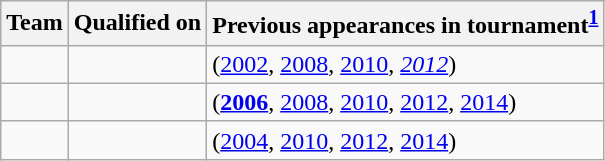<table class="wikitable sortable" style="text-align: left;">
<tr>
<th>Team</th>
<th>Qualified on</th>
<th>Previous appearances in tournament<sup><strong><a href='#'>1</a></strong></sup></th>
</tr>
<tr>
<td></td>
<td></td>
<td> (<a href='#'>2002</a>, <a href='#'>2008</a>, <a href='#'>2010</a>, <em><a href='#'>2012</a></em>)</td>
</tr>
<tr>
<td></td>
<td></td>
<td> (<strong><a href='#'>2006</a></strong>, <a href='#'>2008</a>, <a href='#'>2010</a>, <a href='#'>2012</a>, <a href='#'>2014</a>)</td>
</tr>
<tr>
<td></td>
<td></td>
<td> (<a href='#'>2004</a>, <a href='#'>2010</a>, <a href='#'>2012</a>, <a href='#'>2014</a>)</td>
</tr>
</table>
